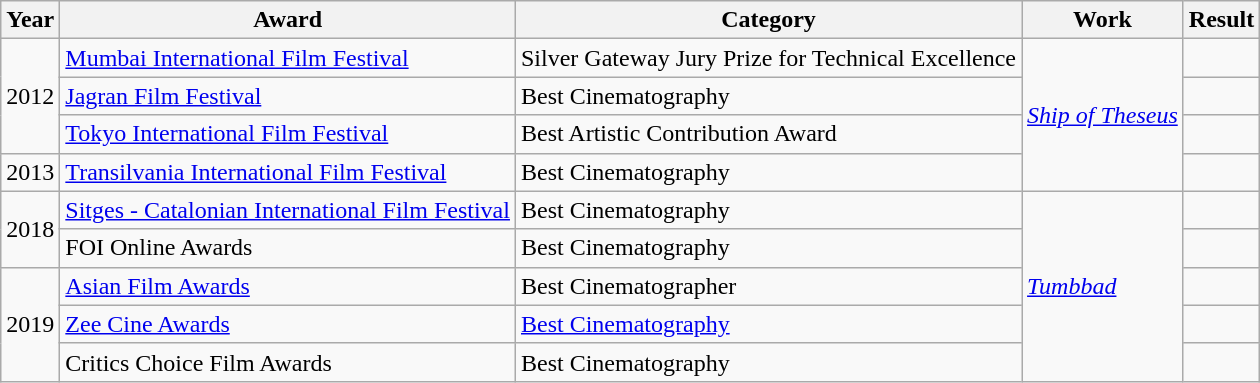<table class="wikitable sortable">
<tr>
<th>Year</th>
<th>Award</th>
<th>Category</th>
<th>Work</th>
<th>Result</th>
</tr>
<tr>
<td rowspan="3">2012</td>
<td><a href='#'>Mumbai International Film Festival</a></td>
<td>Silver Gateway Jury Prize for Technical Excellence</td>
<td rowspan="4"><em><a href='#'>Ship of Theseus</a></em></td>
<td></td>
</tr>
<tr>
<td><a href='#'>Jagran Film Festival</a></td>
<td>Best Cinematography</td>
<td></td>
</tr>
<tr>
<td><a href='#'>Tokyo International Film Festival</a></td>
<td>Best Artistic Contribution Award</td>
<td></td>
</tr>
<tr>
<td>2013</td>
<td><a href='#'>Transilvania International Film Festival</a></td>
<td>Best Cinematography</td>
<td></td>
</tr>
<tr>
<td rowspan="2">2018</td>
<td><a href='#'>Sitges - Catalonian International Film Festival</a></td>
<td>Best Cinematography</td>
<td rowspan="5"><em><a href='#'>Tumbbad</a></em></td>
<td></td>
</tr>
<tr>
<td>FOI Online Awards</td>
<td>Best Cinematography</td>
<td></td>
</tr>
<tr>
<td rowspan="3">2019</td>
<td><a href='#'>Asian Film Awards</a></td>
<td>Best Cinematographer</td>
<td></td>
</tr>
<tr>
<td><a href='#'>Zee Cine Awards</a></td>
<td><a href='#'>Best Cinematography</a></td>
<td></td>
</tr>
<tr>
<td>Critics Choice Film Awards</td>
<td>Best Cinematography</td>
<td></td>
</tr>
</table>
